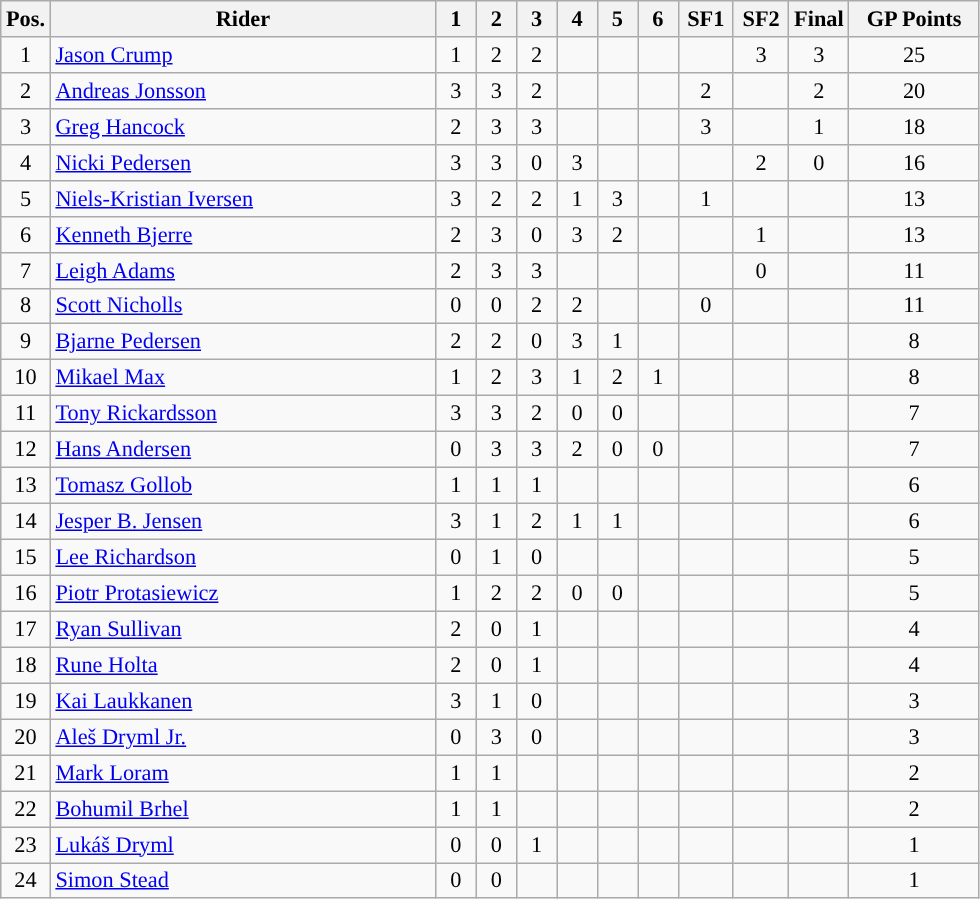<table class=wikitable style="font-size:93%;">
<tr>
<th width=25px>Pos.</th>
<th width=250px>Rider</th>
<th width=20px>1</th>
<th width=20px>2</th>
<th width=20px>3</th>
<th width=20px>4</th>
<th width=20px>5</th>
<th width=20px>6</th>
<th width=30px>SF1</th>
<th width=30px>SF2</th>
<th width=30px>Final</th>
<th width=80px>GP Points</th>
</tr>
<tr align=center style="background-color:">
<td>1</td>
<td align=left> <a href='#'>Jason Crump</a></td>
<td>1</td>
<td>2</td>
<td>2</td>
<td></td>
<td></td>
<td></td>
<td></td>
<td>3</td>
<td>3</td>
<td>25</td>
</tr>
<tr align=center style="background-color:">
<td>2</td>
<td align=left> <a href='#'>Andreas Jonsson</a></td>
<td>3</td>
<td>3</td>
<td>2</td>
<td></td>
<td></td>
<td></td>
<td> 2</td>
<td></td>
<td>2</td>
<td>20</td>
</tr>
<tr align=center style="background-color:">
<td>3</td>
<td align=left> <a href='#'>Greg Hancock</a></td>
<td>2</td>
<td>3</td>
<td>3</td>
<td></td>
<td></td>
<td></td>
<td>3</td>
<td></td>
<td>1</td>
<td>18</td>
</tr>
<tr align=center>
<td>4</td>
<td align=left> <a href='#'>Nicki Pedersen</a></td>
<td>3</td>
<td>3</td>
<td>0</td>
<td>3</td>
<td></td>
<td></td>
<td></td>
<td>2</td>
<td>0</td>
<td>16</td>
</tr>
<tr align=center>
<td>5</td>
<td align=left> <a href='#'>Niels-Kristian Iversen</a></td>
<td>3</td>
<td>2</td>
<td>2</td>
<td>1</td>
<td>3</td>
<td></td>
<td>1</td>
<td></td>
<td></td>
<td>13</td>
</tr>
<tr align=center>
<td>6</td>
<td align=left> <a href='#'>Kenneth Bjerre</a></td>
<td>2</td>
<td>3</td>
<td>0</td>
<td>3</td>
<td>2</td>
<td></td>
<td></td>
<td>1</td>
<td></td>
<td>13</td>
</tr>
<tr align=center>
<td>7</td>
<td align=left> <a href='#'>Leigh Adams</a></td>
<td>2</td>
<td>3</td>
<td>3</td>
<td></td>
<td></td>
<td></td>
<td></td>
<td>0</td>
<td></td>
<td>11</td>
</tr>
<tr align=center>
<td>8</td>
<td align=left> <a href='#'>Scott Nicholls</a></td>
<td>0</td>
<td>0</td>
<td>2</td>
<td>2</td>
<td></td>
<td></td>
<td>0</td>
<td></td>
<td></td>
<td>11</td>
</tr>
<tr align=center>
<td>9</td>
<td align=left> <a href='#'>Bjarne Pedersen</a></td>
<td>2</td>
<td>2</td>
<td>0</td>
<td>3</td>
<td>1</td>
<td></td>
<td></td>
<td></td>
<td></td>
<td>8</td>
</tr>
<tr align=center>
<td>10</td>
<td align=left> <a href='#'>Mikael Max</a></td>
<td>1</td>
<td>2</td>
<td>3</td>
<td>1</td>
<td>2</td>
<td>1</td>
<td></td>
<td></td>
<td></td>
<td>8</td>
</tr>
<tr align=center>
<td>11</td>
<td align=left> <a href='#'>Tony Rickardsson</a></td>
<td>3</td>
<td>3</td>
<td>2</td>
<td>0</td>
<td>0</td>
<td></td>
<td></td>
<td></td>
<td></td>
<td>7</td>
</tr>
<tr align=center>
<td>12</td>
<td align=left> <a href='#'>Hans Andersen</a></td>
<td>0</td>
<td>3</td>
<td>3</td>
<td>2</td>
<td>0</td>
<td>0</td>
<td></td>
<td></td>
<td></td>
<td>7</td>
</tr>
<tr align=center>
<td>13</td>
<td align=left> <a href='#'>Tomasz Gollob</a></td>
<td>1</td>
<td>1</td>
<td>1</td>
<td></td>
<td></td>
<td></td>
<td></td>
<td></td>
<td></td>
<td>6</td>
</tr>
<tr align=center>
<td>14</td>
<td align=left> <a href='#'>Jesper B. Jensen</a></td>
<td>3</td>
<td>1</td>
<td>2</td>
<td>1</td>
<td>1</td>
<td></td>
<td></td>
<td></td>
<td></td>
<td>6</td>
</tr>
<tr align=center>
<td>15</td>
<td align=left> <a href='#'>Lee Richardson</a></td>
<td>0</td>
<td>1</td>
<td>0</td>
<td></td>
<td></td>
<td></td>
<td></td>
<td></td>
<td></td>
<td>5</td>
</tr>
<tr align=center>
<td>16</td>
<td align=left> <a href='#'>Piotr Protasiewicz</a></td>
<td>1</td>
<td>2</td>
<td>2</td>
<td>0</td>
<td>0</td>
<td></td>
<td></td>
<td></td>
<td></td>
<td>5</td>
</tr>
<tr align=center>
<td>17</td>
<td align=left> <a href='#'>Ryan Sullivan</a></td>
<td>2</td>
<td>0</td>
<td>1</td>
<td></td>
<td></td>
<td></td>
<td></td>
<td></td>
<td></td>
<td>4</td>
</tr>
<tr align=center>
<td>18</td>
<td align=left> <a href='#'>Rune Holta</a></td>
<td>2</td>
<td>0</td>
<td>1</td>
<td></td>
<td></td>
<td></td>
<td></td>
<td></td>
<td></td>
<td>4</td>
</tr>
<tr align=center>
<td>19</td>
<td align=left> <a href='#'>Kai Laukkanen</a></td>
<td>3</td>
<td>1</td>
<td>0</td>
<td></td>
<td></td>
<td></td>
<td></td>
<td></td>
<td></td>
<td>3</td>
</tr>
<tr align=center>
<td>20</td>
<td align=left> <a href='#'>Aleš Dryml Jr.</a></td>
<td>0</td>
<td>3</td>
<td>0</td>
<td></td>
<td></td>
<td></td>
<td></td>
<td></td>
<td></td>
<td>3</td>
</tr>
<tr align=center>
<td>21</td>
<td align=left> <a href='#'>Mark Loram</a></td>
<td>1</td>
<td>1</td>
<td></td>
<td></td>
<td></td>
<td></td>
<td></td>
<td></td>
<td></td>
<td>2</td>
</tr>
<tr align=center>
<td>22</td>
<td align=left> <a href='#'>Bohumil Brhel</a></td>
<td>1</td>
<td>1</td>
<td></td>
<td></td>
<td></td>
<td></td>
<td></td>
<td></td>
<td></td>
<td>2</td>
</tr>
<tr align=center>
<td>23</td>
<td align=left> <a href='#'>Lukáš Dryml</a></td>
<td>0</td>
<td>0</td>
<td>1</td>
<td></td>
<td></td>
<td></td>
<td></td>
<td></td>
<td></td>
<td>1</td>
</tr>
<tr align=center>
<td>24</td>
<td align=left> <a href='#'>Simon Stead</a></td>
<td>0</td>
<td>0</td>
<td></td>
<td></td>
<td></td>
<td></td>
<td></td>
<td></td>
<td></td>
<td>1</td>
</tr>
</table>
